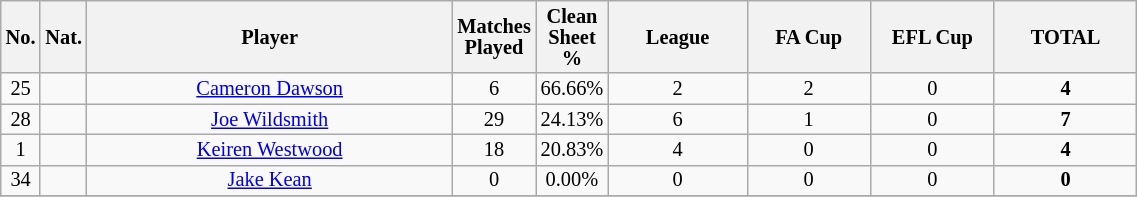<table class="wikitable sortable alternance"  style="font-size:85%; text-align:center; line-height:14px; width:60%;">
<tr>
<th width=10>No.</th>
<th width=10>Nat.</th>
<th scope="col" style="width:500px;">Player</th>
<th>Matches Played</th>
<th>Clean Sheet %</th>
<th width=150>League</th>
<th width=150>FA Cup</th>
<th width=150>EFL Cup</th>
<th width=150>TOTAL</th>
</tr>
<tr>
<td>25</td>
<td></td>
<td><a href='#'>Cameron Dawson</a></td>
<td>6</td>
<td>66.66%</td>
<td>2</td>
<td>2</td>
<td>0</td>
<td><strong>4</strong></td>
</tr>
<tr>
<td>28</td>
<td></td>
<td><a href='#'>Joe Wildsmith</a></td>
<td>29</td>
<td>24.13%</td>
<td>6</td>
<td>1</td>
<td>0</td>
<td><strong>7</strong></td>
</tr>
<tr>
<td>1</td>
<td></td>
<td><a href='#'>Keiren Westwood</a></td>
<td>18</td>
<td>20.83%</td>
<td>4</td>
<td>0</td>
<td>0</td>
<td><strong>4</strong></td>
</tr>
<tr>
<td>34</td>
<td></td>
<td><a href='#'>Jake Kean</a></td>
<td>0</td>
<td>0.00%</td>
<td>0</td>
<td>0</td>
<td>0</td>
<td><strong>0</strong></td>
</tr>
<tr>
</tr>
</table>
